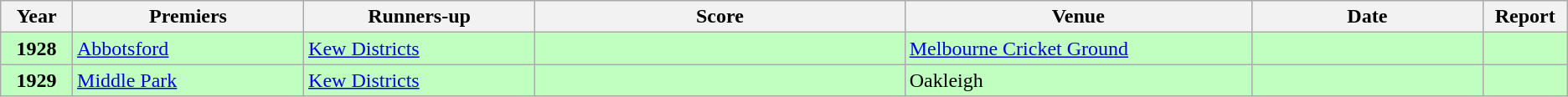<table class="wikitable sortable" style="text-align:left; text-valign:center">
<tr>
<th width=3%>Year</th>
<th width=10%>Premiers</th>
<th width=10%>Runners-up</th>
<th width=16%>Score</th>
<th width=15%>Venue</th>
<th width=10%; class=unsortable>Date</th>
<th width=2%; class=unsortable>Report</th>
</tr>
<tr style="background:#C0FFC0;">
<td align="center"><strong>1928</strong></td>
<td><a href='#'>Abbotsford</a></td>
<td><a href='#'>Kew Districts</a></td>
<td align=center></td>
<td><a href='#'>Melbourne Cricket Ground</a></td>
<td></td>
<td align=center></td>
</tr>
<tr style="background:#C0FFC0;">
<td align="center"><strong>1929</strong></td>
<td><a href='#'>Middle Park</a></td>
<td><a href='#'>Kew Districts</a></td>
<td align=center></td>
<td>Oakleigh</td>
<td></td>
<td align=center></td>
</tr>
</table>
